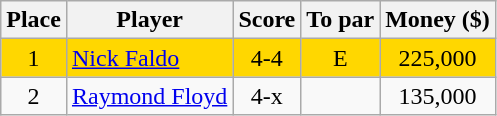<table class="wikitable">
<tr>
<th>Place</th>
<th>Player</th>
<th>Score</th>
<th>To par</th>
<th>Money ($)</th>
</tr>
<tr style="background:gold">
<td align=center>1</td>
<td> <a href='#'>Nick Faldo</a></td>
<td align=center>4-4</td>
<td align=center>E</td>
<td align=center>225,000</td>
</tr>
<tr>
<td align=center>2</td>
<td> <a href='#'>Raymond Floyd</a></td>
<td align=center>4-x</td>
<td></td>
<td align=center>135,000</td>
</tr>
</table>
